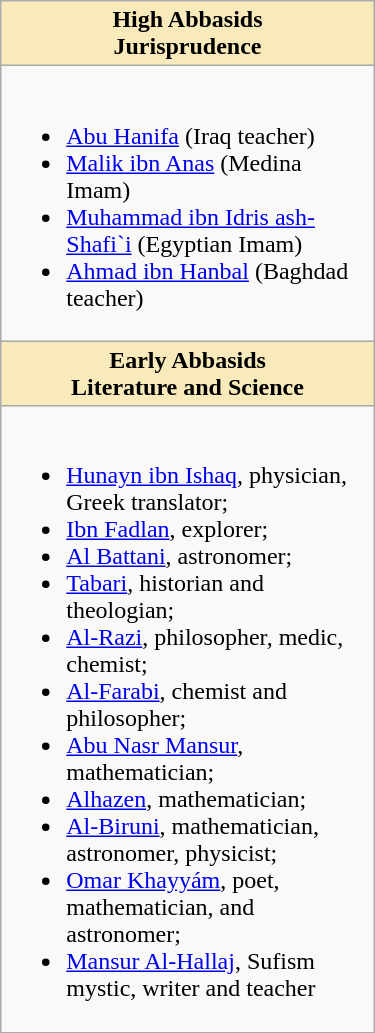<table class="wikitable" style="float:left; clear:left; width: 250px; margin-right:1em;">
<tr>
<th style="background-color: #f8eaba;">High Abbasids<br>Jurisprudence</th>
</tr>
<tr>
<td><br><ul><li><a href='#'>Abu Hanifa</a> (Iraq teacher)</li><li><a href='#'>Malik ibn Anas</a> (Medina Imam)</li><li><a href='#'>Muhammad ibn Idris ash-Shafi`i</a> (Egyptian Imam)</li><li><a href='#'>Ahmad ibn Hanbal</a> (Baghdad teacher)</li></ul></td>
</tr>
<tr>
<th style="background-color: #f8eaba;">Early Abbasids<br>Literature and Science</th>
</tr>
<tr>
<td><br><ul><li><a href='#'>Hunayn ibn Ishaq</a>, physician, Greek translator;</li><li><a href='#'>Ibn Fadlan</a>, explorer;</li><li><a href='#'>Al Battani</a>, astronomer;</li><li><a href='#'>Tabari</a>, historian and theologian;</li><li><a href='#'>Al-Razi</a>, philosopher, medic, chemist;</li><li><a href='#'>Al-Farabi</a>, chemist and philosopher;</li><li><a href='#'>Abu Nasr Mansur</a>, mathematician;</li><li><a href='#'>Alhazen</a>, mathematician;</li><li><a href='#'>Al-Biruni</a>, mathematician, astronomer, physicist;</li><li><a href='#'>Omar Khayyám</a>, poet, mathematician, and astronomer;</li><li><a href='#'>Mansur Al-Hallaj</a>, Sufism mystic, writer and teacher</li></ul></td>
</tr>
</table>
